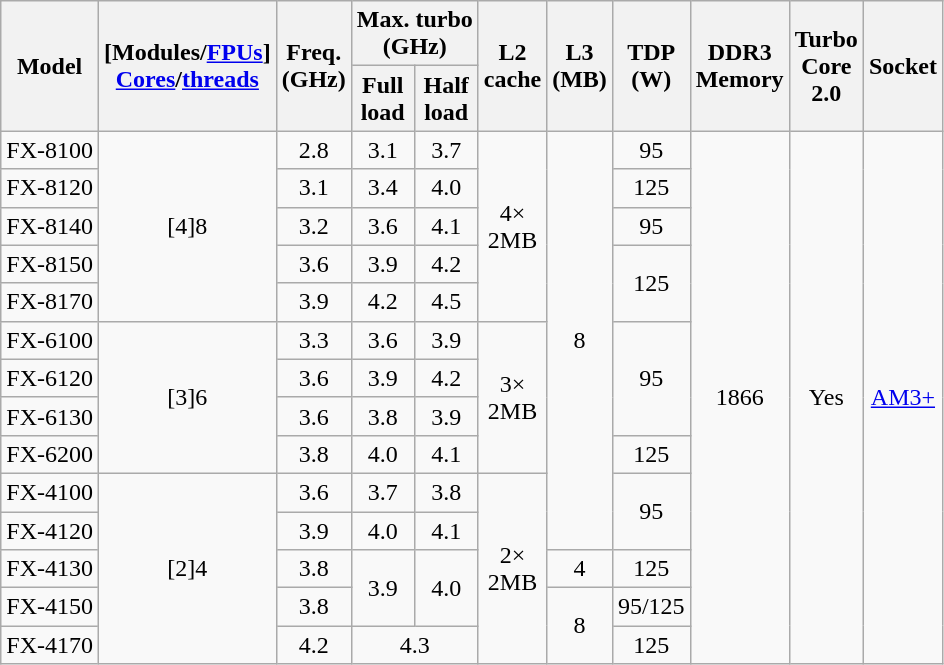<table class="wikitable" style="text-align:center">
<tr>
<th rowspan="2">Model</th>
<th rowspan="2">[Modules/<a href='#'>FPUs</a>]<br><a href='#'>Cores</a>/<a href='#'>threads</a></th>
<th rowspan="2">Freq.<br>(GHz)</th>
<th colspan="2">Max. turbo<br>(GHz)</th>
<th rowspan="2">L2<br>cache</th>
<th rowspan="2">L3<br>(MB)</th>
<th rowspan="2">TDP<br>(W)</th>
<th rowspan="2">DDR3<br>Memory</th>
<th rowspan="2">Turbo<br>Core<br>2.0</th>
<th rowspan="2">Socket</th>
</tr>
<tr>
<th>Full<br>load</th>
<th>Half<br>load</th>
</tr>
<tr>
<td>FX-8100</td>
<td rowspan="5">[4]8</td>
<td>2.8</td>
<td>3.1</td>
<td>3.7</td>
<td rowspan="5">4×<br>2MB</td>
<td rowspan="11">8</td>
<td>95</td>
<td rowspan="14">1866</td>
<td rowspan="14">Yes</td>
<td rowspan="14"><a href='#'>AM3+</a></td>
</tr>
<tr>
<td>FX-8120</td>
<td>3.1</td>
<td>3.4</td>
<td>4.0</td>
<td>125</td>
</tr>
<tr>
<td>FX-8140</td>
<td>3.2</td>
<td>3.6</td>
<td>4.1</td>
<td>95</td>
</tr>
<tr>
<td>FX-8150</td>
<td>3.6</td>
<td>3.9</td>
<td>4.2</td>
<td rowspan="2">125</td>
</tr>
<tr>
<td>FX-8170</td>
<td>3.9</td>
<td>4.2</td>
<td>4.5</td>
</tr>
<tr>
<td>FX-6100</td>
<td rowspan="4">[3]6</td>
<td>3.3</td>
<td>3.6</td>
<td>3.9</td>
<td rowspan="4">3×<br>2MB</td>
<td rowspan="3">95</td>
</tr>
<tr>
<td>FX-6120</td>
<td>3.6</td>
<td>3.9</td>
<td>4.2</td>
</tr>
<tr>
<td>FX-6130</td>
<td>3.6</td>
<td>3.8</td>
<td>3.9</td>
</tr>
<tr>
<td>FX-6200</td>
<td>3.8</td>
<td>4.0</td>
<td>4.1</td>
<td>125</td>
</tr>
<tr>
<td>FX-4100</td>
<td rowspan="5">[2]4</td>
<td>3.6</td>
<td>3.7</td>
<td>3.8</td>
<td rowspan="5">2×<br>2MB</td>
<td rowspan="2">95</td>
</tr>
<tr>
<td>FX-4120</td>
<td>3.9</td>
<td>4.0</td>
<td>4.1</td>
</tr>
<tr>
<td>FX-4130</td>
<td>3.8</td>
<td rowspan="2">3.9</td>
<td rowspan="2">4.0</td>
<td>4</td>
<td>125</td>
</tr>
<tr>
<td>FX-4150</td>
<td>3.8</td>
<td rowspan="2">8</td>
<td>95/125</td>
</tr>
<tr>
<td>FX-4170</td>
<td>4.2</td>
<td colspan="2">4.3</td>
<td>125</td>
</tr>
</table>
